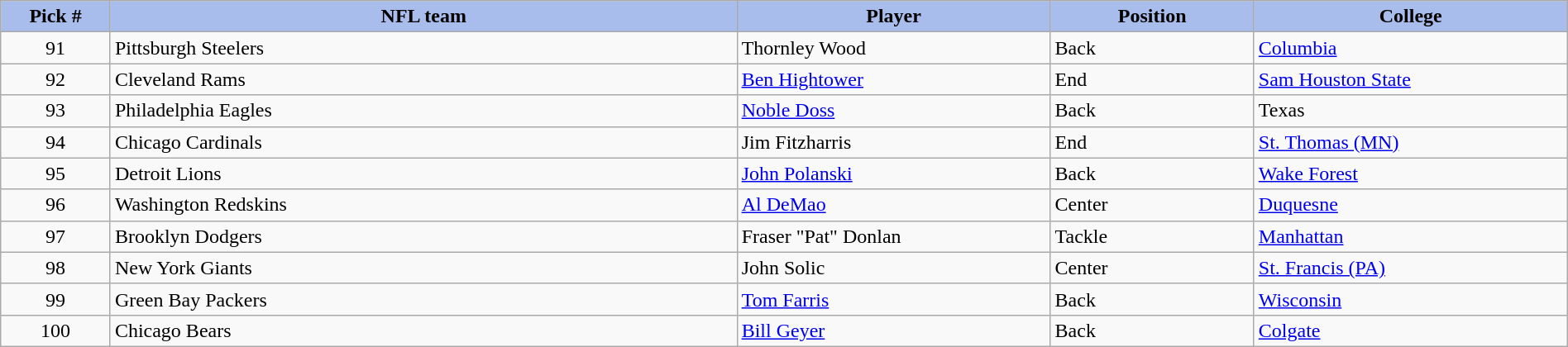<table style="width: 100%" class="sortable wikitable">
<tr>
<th style="background:#A8BDEC;" width=7%>Pick #</th>
<th width=40% style="background:#A8BDEC;">NFL team</th>
<th width=20% style="background:#A8BDEC;">Player</th>
<th width=13% style="background:#A8BDEC;">Position</th>
<th style="background:#A8BDEC;">College</th>
</tr>
<tr>
<td align=center>91</td>
<td>Pittsburgh Steelers</td>
<td>Thornley Wood</td>
<td>Back</td>
<td><a href='#'>Columbia</a></td>
</tr>
<tr>
<td align=center>92</td>
<td>Cleveland Rams</td>
<td><a href='#'>Ben Hightower</a></td>
<td>End</td>
<td><a href='#'>Sam Houston State</a></td>
</tr>
<tr>
<td align=center>93</td>
<td>Philadelphia Eagles</td>
<td><a href='#'>Noble Doss</a></td>
<td>Back</td>
<td>Texas</td>
</tr>
<tr>
<td align=center>94</td>
<td>Chicago Cardinals</td>
<td>Jim Fitzharris</td>
<td>End</td>
<td><a href='#'>St. Thomas (MN)</a></td>
</tr>
<tr>
<td align=center>95</td>
<td>Detroit Lions</td>
<td><a href='#'>John Polanski</a></td>
<td>Back</td>
<td><a href='#'>Wake Forest</a></td>
</tr>
<tr>
<td align=center>96</td>
<td>Washington Redskins</td>
<td><a href='#'>Al DeMao</a></td>
<td>Center</td>
<td><a href='#'>Duquesne</a></td>
</tr>
<tr>
<td align=center>97</td>
<td>Brooklyn Dodgers</td>
<td>Fraser "Pat" Donlan</td>
<td>Tackle</td>
<td><a href='#'>Manhattan</a></td>
</tr>
<tr>
<td align=center>98</td>
<td>New York Giants</td>
<td>John Solic</td>
<td>Center</td>
<td><a href='#'>St. Francis (PA)</a></td>
</tr>
<tr>
<td align=center>99</td>
<td>Green Bay Packers</td>
<td><a href='#'>Tom Farris</a></td>
<td>Back</td>
<td><a href='#'>Wisconsin</a></td>
</tr>
<tr>
<td align=center>100</td>
<td>Chicago Bears</td>
<td><a href='#'>Bill Geyer</a></td>
<td>Back</td>
<td><a href='#'>Colgate</a></td>
</tr>
</table>
